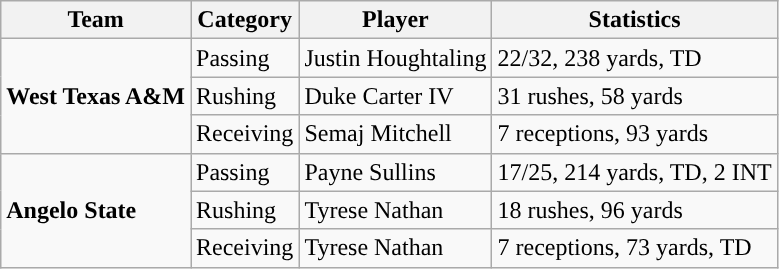<table class="wikitable" style="float: left;">
<tr>
<th>Team</th>
<th>Category</th>
<th>Player</th>
<th>Statistics</th>
</tr>
<tr>
<td rowspan=3><strong>West Texas A&M</strong></td>
<td>Passing</td>
<td>Justin Houghtaling</td>
<td>22/32, 238 yards, TD</td>
</tr>
<tr>
<td>Rushing</td>
<td>Duke Carter IV</td>
<td>31 rushes, 58 yards</td>
</tr>
<tr>
<td>Receiving</td>
<td>Semaj Mitchell</td>
<td>7 receptions, 93 yards</td>
</tr>
<tr>
<td rowspan=3><strong>Angelo State</strong></td>
<td>Passing</td>
<td>Payne Sullins</td>
<td>17/25, 214 yards, TD, 2 INT</td>
</tr>
<tr>
<td>Rushing</td>
<td>Tyrese Nathan</td>
<td>18 rushes, 96 yards</td>
</tr>
<tr>
<td>Receiving</td>
<td>Tyrese Nathan</td>
<td>7 receptions, 73 yards, TD</td>
</tr>
</table>
